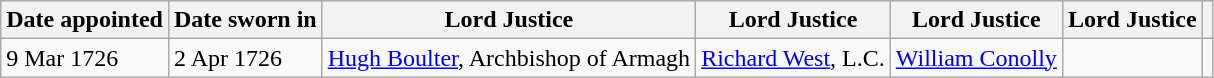<table class="wikitable">
<tr>
<th>Date appointed</th>
<th>Date sworn in</th>
<th>Lord Justice</th>
<th>Lord Justice</th>
<th>Lord Justice</th>
<th>Lord Justice</th>
<th></th>
</tr>
<tr>
<td>9 Mar 1726</td>
<td>2 Apr 1726</td>
<td><a href='#'>Hugh Boulter</a>, Archbishop of Armagh</td>
<td><a href='#'>Richard West</a>, L.C.</td>
<td><a href='#'>William Conolly</a></td>
<td></td>
<td></td>
</tr>
</table>
